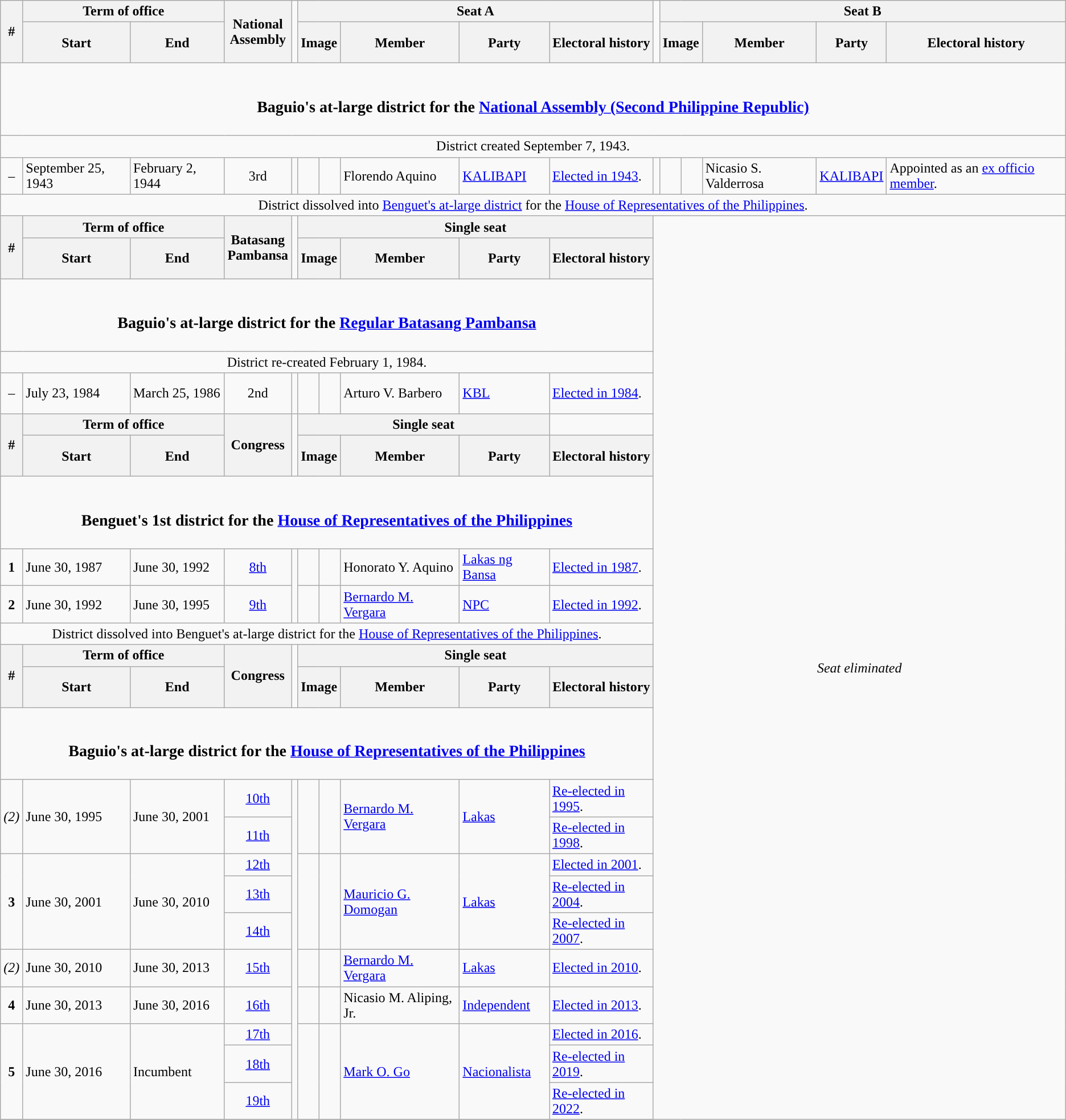<table class="wikitable">
<tr>
<th rowspan="2"">#</th>
<th colspan="2">Term of office</th>
<th rowspan="2">National<br>Assembly</th>
<td rowspan="2"></td>
<th colspan="5">Seat A</th>
<td rowspan="2"></td>
<th colspan="5">Seat B</th>
</tr>
<tr style="height:3em">
<th>Start</th>
<th>End</th>
<th colspan="2" style="text-align:center;">Image</th>
<th>Member</th>
<th>Party</th>
<th>Electoral history</th>
<th colspan="2" style="text-align:center;">Image</th>
<th>Member</th>
<th>Party</th>
<th>Electoral history</th>
</tr>
<tr>
<td colspan="16" style="text-align:center;"><br><h3>Baguio's at-large district for the <a href='#'>National Assembly (Second Philippine Republic)</a></h3></td>
</tr>
<tr>
<td colspan="16" style="text-align:center;">District created September 7, 1943.</td>
</tr>
<tr>
<td style="text-align:center;">–</td>
<td>September 25, 1943</td>
<td>February 2, 1944</td>
<td style="text-align:center;">3rd</td>
<td></td>
<td style="color:inherit;background:"></td>
<td></td>
<td>Florendo Aquino</td>
<td><a href='#'>KALIBAPI</a></td>
<td><a href='#'>Elected in 1943</a>.</td>
<td></td>
<td style="color:inherit;background:"></td>
<td></td>
<td>Nicasio S. Valderrosa</td>
<td><a href='#'>KALIBAPI</a></td>
<td>Appointed as an <a href='#'>ex officio member</a>.</td>
</tr>
<tr>
<td colspan="16" style="text-align:center;">District dissolved into <a href='#'>Benguet's at-large district</a> for the <a href='#'>House of Representatives of the Philippines</a>.</td>
</tr>
<tr>
<th rowspan=2>#</th>
<th colspan=2>Term of office</th>
<th rowspan=2>Batasang<br>Pambansa</th>
<td rowspan=2></td>
<th colspan=5>Single seat</th>
<td rowspan=99 colspan=6 style="text-align:center;"><em>Seat eliminated</em></td>
</tr>
<tr style="height:3em">
<th>Start</th>
<th>End</th>
<th colspan="2" style="text-align:center;">Image</th>
<th>Member</th>
<th>Party</th>
<th>Electoral history</th>
</tr>
<tr>
<td colspan="10" style="text-align:center;"><br><h3>Baguio's at-large district for the <a href='#'>Regular Batasang Pambansa</a></h3></td>
</tr>
<tr>
<td colspan="10" style="text-align:center;">District re-created February 1, 1984.</td>
</tr>
<tr style="height:3em">
<td style="text-align:center;">–</td>
<td>July 23, 1984</td>
<td>March 25, 1986</td>
<td style="text-align:center;">2nd</td>
<td></td>
<td style="color:inherit;background:"></td>
<td></td>
<td>Arturo V. Barbero</td>
<td><a href='#'>KBL</a></td>
<td><a href='#'>Elected in 1984</a>.</td>
</tr>
<tr>
<th rowspan=2>#</th>
<th colspan=2>Term of office</th>
<th rowspan=2>Congress</th>
<td rowspan=2></td>
<th colspan=4>Single seat</th>
</tr>
<tr style="height:3em">
<th>Start</th>
<th>End</th>
<th colspan="2" style="text-align:center;">Image</th>
<th>Member</th>
<th>Party</th>
<th>Electoral history</th>
</tr>
<tr>
<td colspan="10" style="text-align:center;"><br><h3>Benguet's 1st district for the <a href='#'>House of Representatives of the Philippines</a></h3></td>
</tr>
<tr>
<td style="text-align:center;"><strong>1</strong></td>
<td>June 30, 1987</td>
<td>June 30, 1992</td>
<td style="text-align:center;"><a href='#'>8th</a></td>
<td rowspan="2"></td>
<td style="color:inherit;background:"></td>
<td></td>
<td>Honorato Y. Aquino</td>
<td><a href='#'>Lakas ng Bansa</a></td>
<td><a href='#'>Elected in 1987</a>.</td>
</tr>
<tr>
<td style="text-align:center;"><strong>2</strong></td>
<td>June 30, 1992</td>
<td>June 30, 1995</td>
<td style="text-align:center;"><a href='#'>9th</a></td>
<td style="color:inherit;background:"></td>
<td></td>
<td><a href='#'>Bernardo M. Vergara</a></td>
<td><a href='#'>NPC</a></td>
<td><a href='#'>Elected in 1992</a>.</td>
</tr>
<tr>
<td colspan="10" style="text-align:center;">District dissolved into Benguet's at-large district for the <a href='#'>House of Representatives of the Philippines</a>.</td>
</tr>
<tr>
<th rowspan=2>#</th>
<th colspan=2>Term of office</th>
<th rowspan=2>Congress</th>
<td rowspan=2></td>
<th colspan=5>Single seat</th>
</tr>
<tr style="height:3em">
<th>Start</th>
<th>End</th>
<th colspan="2" style="text-align:center;">Image</th>
<th>Member</th>
<th>Party</th>
<th>Electoral history</th>
</tr>
<tr>
<td colspan="10" style="text-align:center;"><br><h3>Baguio's at-large district for the <a href='#'>House of Representatives of the Philippines</a></h3></td>
</tr>
<tr>
<td rowspan="2"><em>(2)</em></td>
<td rowspan="2">June 30, 1995</td>
<td rowspan="2">June 30, 2001</td>
<td style="text-align:center;"><a href='#'>10th</a></td>
<td rowspan="99"></td>
<td rowspan="2" style="color:inherit;background:"></td>
<td rowspan="2"></td>
<td rowspan="2"><a href='#'>Bernardo M. Vergara</a></td>
<td rowspan="2"><a href='#'>Lakas</a></td>
<td><a href='#'>Re-elected in 1995</a>.</td>
</tr>
<tr>
<td style="text-align:center;"><a href='#'>11th</a></td>
<td><a href='#'>Re-elected in 1998</a>.</td>
</tr>
<tr>
<td style="text-align:center;" rowspan="3"><strong>3</strong></td>
<td rowspan="3">June 30, 2001</td>
<td rowspan="3">June 30, 2010</td>
<td style="text-align:center;"><a href='#'>12th</a></td>
<td rowspan="3" style="color:inherit;background:"></td>
<td rowspan="3"></td>
<td rowspan="3"><a href='#'>Mauricio G. Domogan</a></td>
<td rowspan="3"><a href='#'>Lakas</a></td>
<td><a href='#'>Elected in 2001</a>.</td>
</tr>
<tr>
<td style="text-align:center;"><a href='#'>13th</a></td>
<td><a href='#'>Re-elected in 2004</a>.</td>
</tr>
<tr>
<td style="text-align:center;"><a href='#'>14th</a></td>
<td><a href='#'>Re-elected in 2007</a>.</td>
</tr>
<tr>
<td style="text-align:center;"><em>(2)</em></td>
<td>June 30, 2010</td>
<td>June 30, 2013</td>
<td style="text-align:center;"><a href='#'>15th</a></td>
<td style="color:inherit;background:"></td>
<td></td>
<td><a href='#'>Bernardo M. Vergara</a></td>
<td><a href='#'>Lakas</a> </td>
<td><a href='#'>Elected in 2010</a>.</td>
</tr>
<tr>
<td style="text-align:center;"><strong>4</strong></td>
<td>June 30, 2013</td>
<td>June 30, 2016</td>
<td style="text-align:center;"><a href='#'>16th</a></td>
<td style="color:inherit;background:"></td>
<td></td>
<td>Nicasio M. Aliping, Jr.</td>
<td><a href='#'>Independent</a></td>
<td><a href='#'>Elected in 2013</a>.</td>
</tr>
<tr>
<td style="text-align:center;" rowspan="3"><strong>5</strong></td>
<td rowspan="3">June 30, 2016</td>
<td rowspan="3">Incumbent</td>
<td style="text-align:center;"><a href='#'>17th</a></td>
<td rowspan="3" style="color:inherit;background:"></td>
<td rowspan="3"></td>
<td rowspan="3"><a href='#'>Mark O. Go</a></td>
<td rowspan="3"><a href='#'>Nacionalista</a></td>
<td><a href='#'>Elected in 2016</a>.</td>
</tr>
<tr>
<td style="text-align:center;"><a href='#'>18th</a></td>
<td><a href='#'>Re-elected in 2019</a>.</td>
</tr>
<tr>
<td style="text-align:center;"><a href='#'>19th</a></td>
<td><a href='#'>Re-elected in 2022</a>.</td>
</tr>
<tr>
</tr>
</table>
